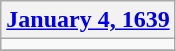<table class="wikitable">
<tr>
<th align="center"><a href='#'>January 4, 1639</a></th>
</tr>
<tr>
<td></td>
</tr>
<tr>
</tr>
</table>
